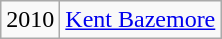<table class= "wikitable">
<tr>
<td>2010</td>
<td><a href='#'>Kent Bazemore</a></td>
</tr>
</table>
